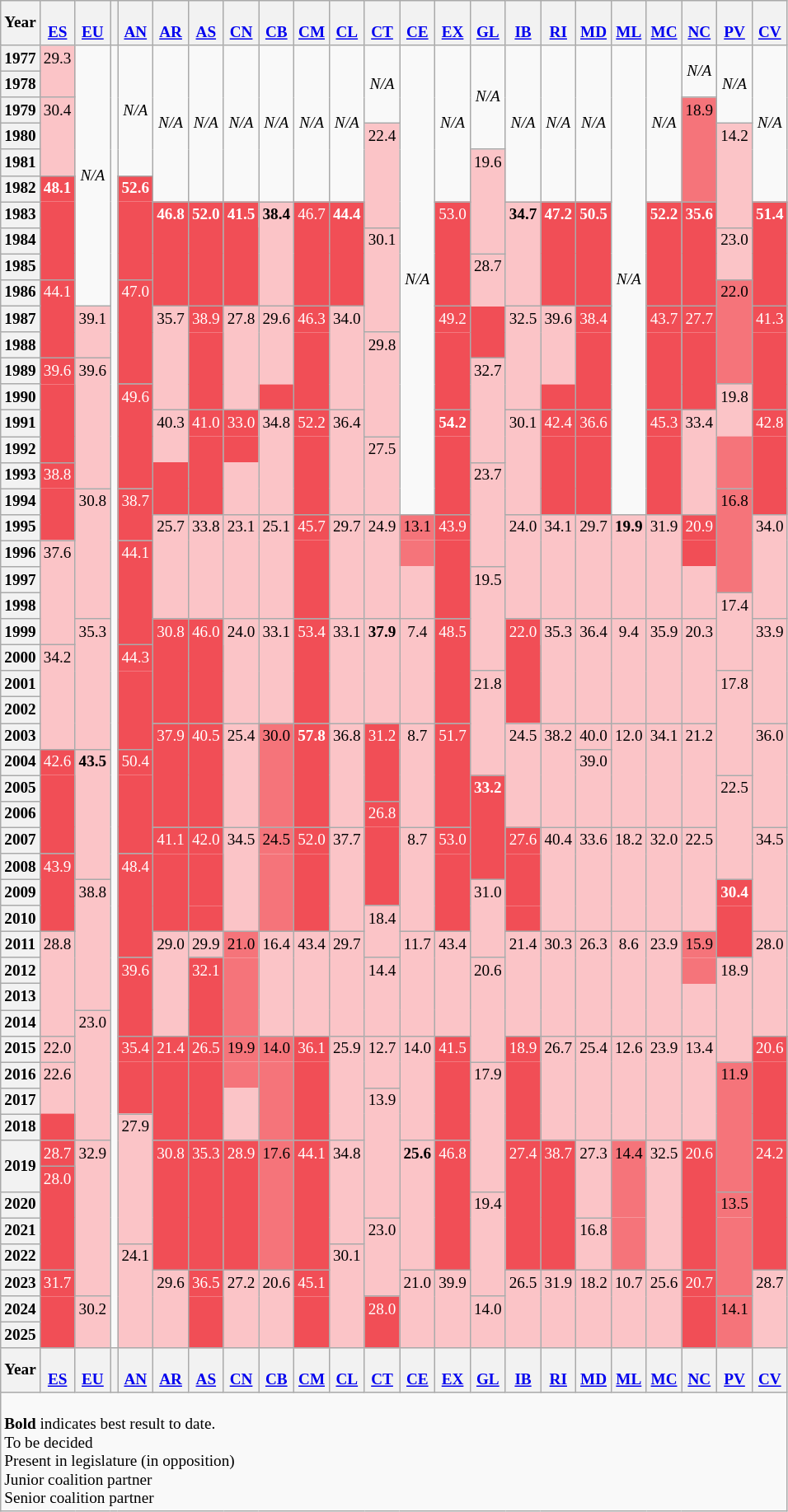<table class="wikitable sortable" style="font-size:80%; text-align:center">
<tr>
<th>Year</th>
<th><br><a href='#'>ES</a></th>
<th><br><a href='#'>EU</a></th>
<th class="unsortable"></th>
<th><br><a href='#'>AN</a></th>
<th><br><a href='#'>AR</a></th>
<th><br><a href='#'>AS</a></th>
<th><br><a href='#'>CN</a></th>
<th><br><a href='#'>CB</a></th>
<th><br><a href='#'>CM</a></th>
<th><br><a href='#'>CL</a></th>
<th><br><a href='#'>CT</a></th>
<th><br><a href='#'>CE</a></th>
<th><br><a href='#'>EX</a></th>
<th><br><a href='#'>GL</a></th>
<th><br><a href='#'>IB</a></th>
<th><br><a href='#'>RI</a></th>
<th><br><a href='#'>MD</a></th>
<th><br><a href='#'>ML</a></th>
<th><br><a href='#'>MC</a></th>
<th><br><a href='#'>NC</a></th>
<th><br><a href='#'>PV</a></th>
<th><br><a href='#'>CV</a></th>
</tr>
<tr>
<th>1977</th>
<td rowspan="2" style="background:#FBC4C7; vertical-align:top;">29.3</td>
<td rowspan="10"><em>N/A</em></td>
<td rowspan="51"></td>
<td rowspan="5"><em>N/A</em></td>
<td rowspan="6"><em>N/A</em></td>
<td rowspan="6"><em>N/A</em></td>
<td rowspan="6"><em>N/A</em></td>
<td rowspan="6"><em>N/A</em></td>
<td rowspan="6"><em>N/A</em></td>
<td rowspan="6"><em>N/A</em></td>
<td rowspan="3"><em>N/A</em></td>
<td rowspan="18"><em>N/A</em></td>
<td rowspan="6"><em>N/A</em></td>
<td rowspan="4"><em>N/A</em></td>
<td rowspan="6"><em>N/A</em></td>
<td rowspan="6"><em>N/A</em></td>
<td rowspan="6"><em>N/A</em></td>
<td rowspan="18"><em>N/A</em></td>
<td rowspan="6"><em>N/A</em></td>
<td rowspan="2"><em>N/A</em></td>
<td rowspan="3"><em>N/A</em></td>
<td rowspan="6"><em>N/A</em></td>
</tr>
<tr>
<th>1978</th>
</tr>
<tr>
<th>1979</th>
<td rowspan="3" style="background:#FBC4C7; vertical-align:top;"> 30.4</td>
<td style="background:#F5747A; vertical-align:top;"> 18.9</td>
</tr>
<tr>
<th>1980</th>
<td rowspan="4" style="background:#FBC4C7; vertical-align:top;">22.4</td>
<td rowspan="3" style="background:#F5747A; border-top-style:hidden"></td>
<td rowspan="4" style="background:#FBC4C7; vertical-align:top;">14.2</td>
</tr>
<tr>
<th>1981</th>
<td rowspan="4" style="background:#FBC4C7; vertical-align:top;">19.6</td>
</tr>
<tr>
<th>1982</th>
<td style="background:#F14E56; color:#FFFFFF; vertical-align:top;"> <strong>48.1</strong></td>
<td style="background:#F14E56; color:#FFFFFF; vertical-align:top;"><strong>52.6</strong></td>
</tr>
<tr>
<th>1983</th>
<td rowspan="3" style="background:#F14E56; border-top-style:hidden"></td>
<td rowspan="3" style="background:#F14E56; border-top-style:hidden"></td>
<td style="background:#F14E56; color:#FFFFFF; vertical-align:top;"><strong>46.8</strong></td>
<td style="background:#F14E56; color:#FFFFFF; vertical-align:top;"><strong>52.0</strong></td>
<td style="background:#F14E56; color:#FFFFFF; vertical-align:top;"><strong>41.5</strong></td>
<td rowspan="4" style="background:#FBC4C7; vertical-align:top;"><strong>38.4</strong></td>
<td style="background:#F14E56; color:#FFFFFF; vertical-align:top;">46.7</td>
<td style="background:#F14E56; color:#FFFFFF; vertical-align:top;"><strong>44.4</strong></td>
<td style="background:#F14E56; color:#FFFFFF; vertical-align:top;">53.0</td>
<td rowspan="4" style="background:#FBC4C7; vertical-align:top;"><strong>34.7</strong></td>
<td style="background:#F14E56; color:#FFFFFF; vertical-align:top;"><strong>47.2</strong></td>
<td style="background:#F14E56; color:#FFFFFF; vertical-align:top;"><strong>50.5</strong></td>
<td style="background:#F14E56; color:#FFFFFF; vertical-align:top;"><strong>52.2</strong></td>
<td style="background:#F14E56; color:#FFFFFF; vertical-align:top;"> <strong>35.6</strong></td>
<td style="background:#F14E56; color:#FFFFFF; vertical-align:top;"><strong>51.4</strong></td>
</tr>
<tr>
<th>1984</th>
<td rowspan="3" style="background:#F14E56; border-top-style:hidden"></td>
<td rowspan="3" style="background:#F14E56; border-top-style:hidden"></td>
<td rowspan="3" style="background:#F14E56; border-top-style:hidden"></td>
<td rowspan="3" style="background:#F14E56; border-top-style:hidden"></td>
<td rowspan="3" style="background:#F14E56; border-top-style:hidden"></td>
<td rowspan="4" style="background:#FBC4C7; vertical-align:top;"> 30.1</td>
<td rowspan="3" style="background:#F14E56; border-top-style:hidden"></td>
<td rowspan="3" style="background:#F14E56; border-top-style:hidden"></td>
<td rowspan="3" style="background:#F14E56; border-top-style:hidden"></td>
<td rowspan="3" style="background:#F14E56; border-top-style:hidden"></td>
<td rowspan="3" style="background:#F14E56; border-top-style:hidden"></td>
<td rowspan="2" style="background:#FBC4C7; vertical-align:top;"> 23.0</td>
<td rowspan="3" style="background:#F14E56; border-top-style:hidden"></td>
</tr>
<tr>
<th>1985</th>
<td rowspan="2" style="background:#FBC4C7; vertical-align:top;"> 28.7</td>
</tr>
<tr>
<th>1986</th>
<td style="background:#F14E56; color:#FFFFFF; vertical-align:top;"> 44.1</td>
<td style="background:#F14E56; color:#FFFFFF; vertical-align:top;"> 47.0</td>
<td style="background:#F5747A; vertical-align:top;"> 22.0</td>
</tr>
<tr>
<th>1987</th>
<td rowspan="2" style="background:#F14E56; border-top-style:hidden"></td>
<td rowspan="2" style="background:#FBC4C7; vertical-align:top;">39.1</td>
<td rowspan="3" style="background:#F14E56; border-top-style:hidden"></td>
<td rowspan="4" style="background:#FBC4C7; vertical-align:top;"> 35.7</td>
<td style="background:#F14E56; color:#FFFFFF; vertical-align:top;"> 38.9</td>
<td rowspan="4" style="background:#FBC4C7; vertical-align:top;"> 27.8</td>
<td rowspan="3" style="background:#FBC4C7; vertical-align:top;"> 29.6</td>
<td style="background:#F14E56; color:#FFFFFF; vertical-align:top;"> 46.3</td>
<td rowspan="4" style="background:#FBC4C7; vertical-align:top;"> 34.0</td>
<td style="background:#F14E56; color:#FFFFFF; vertical-align:top;"> 49.2</td>
<td rowspan="2" style="background:#F14E56; border-top-style:hidden"></td>
<td rowspan="4" style="background:#FBC4C7; vertical-align:top;"> 32.5</td>
<td rowspan="3" style="background:#FBC4C7; vertical-align:top;"> 39.6</td>
<td style="background:#F14E56; color:#FFFFFF; vertical-align:top;"> 38.4</td>
<td style="background:#F14E56; color:#FFFFFF; vertical-align:top;"> 43.7</td>
<td style="background:#F14E56; color:#FFFFFF; vertical-align:top;"> 27.7</td>
<td rowspan="3" style="background:#F5747A; border-top-style:hidden"></td>
<td style="background:#F14E56; color:#FFFFFF; vertical-align:top;"> 41.3</td>
</tr>
<tr>
<th>1988</th>
<td rowspan="3" style="background:#F14E56; border-top-style:hidden"></td>
<td rowspan="3" style="background:#F14E56; border-top-style:hidden"></td>
<td rowspan="4" style="background:#FBC4C7; vertical-align:top;"> 29.8</td>
<td rowspan="3" style="background:#F14E56; border-top-style:hidden"></td>
<td rowspan="3" style="background:#F14E56; border-top-style:hidden"></td>
<td rowspan="3" style="background:#F14E56; border-top-style:hidden"></td>
<td rowspan="3" style="background:#F14E56; border-top-style:hidden"></td>
<td rowspan="3" style="background:#F14E56; border-top-style:hidden"></td>
</tr>
<tr>
<th>1989</th>
<td style="background:#F14E56; color:#FFFFFF; vertical-align:top;"> 39.6</td>
<td rowspan="5" style="background:#FBC4C7; vertical-align:top;"> 39.6</td>
<td rowspan="4" style="background:#FBC4C7; vertical-align:top;"> 32.7</td>
</tr>
<tr>
<th>1990</th>
<td rowspan="3" style="background:#F14E56; border-top-style:hidden"></td>
<td style="background:#F14E56; color:#FFFFFF; vertical-align:top;"> 49.6</td>
<td style="background:#F14E56; border-top-style:hidden"></td>
<td style="background:#F14E56; border-top-style:hidden"></td>
<td rowspan="2" style="background:#FBC4C7; vertical-align:top;"> 19.8</td>
</tr>
<tr>
<th>1991</th>
<td rowspan="3" style="background:#F14E56; border-top-style:hidden"></td>
<td rowspan="2" style="background:#FBC4C7; vertical-align:top;"> 40.3</td>
<td style="background:#F14E56; color:#FFFFFF; vertical-align:top;"> 41.0</td>
<td style="background:#F14E56; color:#FFFFFF; vertical-align:top;"> 33.0</td>
<td rowspan="4" style="background:#FBC4C7; vertical-align:top;"> 34.8</td>
<td style="background:#F14E56; color:#FFFFFF; vertical-align:top;"> 52.2</td>
<td rowspan="4" style="background:#FBC4C7; vertical-align:top;"> 36.4</td>
<td style="background:#F14E56; color:#FFFFFF; vertical-align:top;"> <strong>54.2</strong></td>
<td rowspan="4" style="background:#FBC4C7; vertical-align:top;"> 30.1</td>
<td style="background:#F14E56; color:#FFFFFF; vertical-align:top;"> 42.4</td>
<td style="background:#F14E56; color:#FFFFFF; vertical-align:top;"> 36.6</td>
<td style="background:#F14E56; color:#FFFFFF; vertical-align:top;"> 45.3</td>
<td rowspan="4" style="background:#FBC4C7; vertical-align:top;"> 33.4</td>
<td style="background:#F14E56; color:#FFFFFF; vertical-align:top;"> 42.8</td>
</tr>
<tr>
<th>1992</th>
<td rowspan="3" style="background:#F14E56; border-top-style:hidden"></td>
<td style="background:#F14E56; border-top-style:hidden"></td>
<td rowspan="3" style="background:#F14E56; border-top-style:hidden"></td>
<td rowspan="3" style="background:#FBC4C7; vertical-align:top;"> 27.5</td>
<td rowspan="3" style="background:#F14E56; border-top-style:hidden"></td>
<td rowspan="3" style="background:#F14E56; border-top-style:hidden"></td>
<td rowspan="3" style="background:#F14E56; border-top-style:hidden"></td>
<td rowspan="3" style="background:#F14E56; border-top-style:hidden"></td>
<td style="background:#F5747A; border-top-style:hidden"></td>
<td rowspan="3" style="background:#F14E56; border-top-style:hidden"></td>
</tr>
<tr>
<th>1993</th>
<td style="background:#F14E56; color:#FFFFFF; vertical-align:top;"> 38.8</td>
<td rowspan="2" style="background:#F14E56; border-top-style:hidden"></td>
<td rowspan="2" style="background:#FBC4C7; border-top-style:hidden"></td>
<td rowspan="4" style="background:#FBC4C7; vertical-align:top;"> 23.7</td>
<td style="background:#F5747A; border-top-style:hidden"></td>
</tr>
<tr>
<th>1994</th>
<td rowspan="2" style="background:#F14E56; border-top-style:hidden"></td>
<td rowspan="5" style="background:#FBC4C7; vertical-align:top;"> 30.8</td>
<td style="background:#F14E56; color:#FFFFFF; vertical-align:top;"> 38.7</td>
<td style="background:#F5747A; vertical-align:top;"> 16.8</td>
</tr>
<tr>
<th>1995</th>
<td style="background:#F14E56; border-top-style:hidden"></td>
<td rowspan="4" style="background:#FBC4C7; vertical-align:top;"> 25.7</td>
<td rowspan="4" style="background:#FBC4C7; vertical-align:top;"> 33.8</td>
<td rowspan="4" style="background:#FBC4C7; vertical-align:top;"> 23.1</td>
<td rowspan="4" style="background:#FBC4C7; vertical-align:top;"> 25.1</td>
<td style="background:#F14E56; color:#FFFFFF; vertical-align:top;"> 45.7</td>
<td rowspan="4" style="background:#FBC4C7; vertical-align:top;"> 29.7</td>
<td rowspan="4" style="background:#FBC4C7; vertical-align:top;"> 24.9</td>
<td style="background:#F5747A; vertical-align:top;">13.1</td>
<td style="background:#F14E56; color:#FFFFFF; vertical-align:top;"> 43.9</td>
<td rowspan="4" style="background:#FBC4C7; vertical-align:top;"> 24.0</td>
<td rowspan="4" style="background:#FBC4C7; vertical-align:top;"> 34.1</td>
<td rowspan="4" style="background:#FBC4C7; vertical-align:top;"> 29.7</td>
<td rowspan="4" style="background:#FBC4C7; vertical-align:top;"><strong>19.9</strong></td>
<td rowspan="4" style="background:#FBC4C7; vertical-align:top;"> 31.9</td>
<td style="background:#F14E56; color:#FFFFFF; vertical-align:top;"> 20.9</td>
<td rowspan="3" style="background:#F5747A; border-top-style:hidden"></td>
<td rowspan="4" style="background:#FBC4C7; vertical-align:top;"> 34.0</td>
</tr>
<tr>
<th>1996</th>
<td rowspan="4" style="background:#FBC4C7; vertical-align:top;"> 37.6</td>
<td style="background:#F14E56; color:#FFFFFF; vertical-align:top;"> 44.1</td>
<td rowspan="3" style="background:#F14E56; border-top-style:hidden"></td>
<td style="background:#F5747A; border-top-style:hidden"></td>
<td rowspan="3" style="background:#F14E56; border-top-style:hidden"></td>
<td style="background:#F14E56; border-top-style:hidden"></td>
</tr>
<tr>
<th>1997</th>
<td rowspan="3" style="background:#F14E56; border-top-style:hidden"></td>
<td rowspan="2" style="background:#FBC4C7; border-top-style:hidden"></td>
<td rowspan="4" style="background:#FBC4C7; vertical-align:top;"> 19.5</td>
<td rowspan="2" style="background:#FBC4C7; border-top-style:hidden"></td>
</tr>
<tr>
<th>1998</th>
<td rowspan="3" style="background:#FBC4C7; vertical-align:top;"> 17.4</td>
</tr>
<tr>
<th>1999</th>
<td rowspan="6" style="background:#FBC4C7; vertical-align:top;"> 35.3</td>
<td style="background:#F14E56; color:#FFFFFF; vertical-align:top;"> 30.8</td>
<td style="background:#F14E56; color:#FFFFFF; vertical-align:top;"> 46.0</td>
<td rowspan="4" style="background:#FBC4C7; vertical-align:top;"> 24.0</td>
<td rowspan="4" style="background:#FBC4C7; vertical-align:top;"> 33.1</td>
<td style="background:#F14E56; color:#FFFFFF; vertical-align:top;"> 53.4</td>
<td rowspan="4" style="background:#FBC4C7; vertical-align:top;"> 33.1</td>
<td rowspan="4" style="background:#FBC4C7; vertical-align:top;"> <strong>37.9</strong></td>
<td rowspan="4" style="background:#FBC4C7; vertical-align:top;"> 7.4</td>
<td style="background:#F14E56; color:#FFFFFF; vertical-align:top;"> 48.5</td>
<td style="background:#F14E56; color:#FFFFFF; vertical-align:top;"> 22.0</td>
<td rowspan="4" style="background:#FBC4C7; vertical-align:top;"> 35.3</td>
<td rowspan="4" style="background:#FBC4C7; vertical-align:top;"> 36.4</td>
<td rowspan="4" style="background:#FBC4C7; vertical-align:top;"> 9.4</td>
<td rowspan="4" style="background:#FBC4C7; vertical-align:top;"> 35.9</td>
<td rowspan="4" style="background:#FBC4C7; vertical-align:top;"> 20.3</td>
<td rowspan="4" style="background:#FBC4C7; vertical-align:top;"> 33.9</td>
</tr>
<tr>
<th>2000</th>
<td rowspan="5" style="background:#FBC4C7; vertical-align:top;"> 34.2</td>
<td style="background:#F14E56; color:#FFFFFF; vertical-align:top;"> 44.3</td>
<td rowspan="3" style="background:#F14E56; border-top-style:hidden"></td>
<td rowspan="3" style="background:#F14E56; border-top-style:hidden"></td>
<td rowspan="3" style="background:#F14E56; border-top-style:hidden"></td>
<td rowspan="3" style="background:#F14E56; border-top-style:hidden"></td>
<td rowspan="3" style="background:#F14E56; border-top-style:hidden"></td>
</tr>
<tr>
<th>2001</th>
<td rowspan="4" style="background:#F14E56; border-top-style:hidden"></td>
<td rowspan="5" style="background:#FBC4C7; vertical-align:top;"> 21.8</td>
<td rowspan="5" style="background:#FBC4C7; vertical-align:top;"> 17.8</td>
</tr>
<tr>
<th>2002</th>
</tr>
<tr>
<th rowspan="2">2003</th>
<td style="background:#F14E56; color:#FFFFFF; vertical-align:top;"> 37.9</td>
<td style="background:#F14E56; color:#FFFFFF; vertical-align:top;"> 40.5</td>
<td rowspan="5" style="background:#FBC4C7; vertical-align:top;"> 25.4</td>
<td style="background:#F5747A; vertical-align:top;"> 30.0</td>
<td style="background:#F14E56; color:#FFFFFF; vertical-align:top;"> <strong>57.8</strong></td>
<td rowspan="5" style="background:#FBC4C7; vertical-align:top;"> 36.8</td>
<td style="background:#F14E56; color:#FFFFFF; vertical-align:top;"> 31.2</td>
<td rowspan="5" style="background:#FBC4C7; vertical-align:top;"> 8.7</td>
<td style="background:#F14E56; color:#FFFFFF; vertical-align:top;"> 51.7</td>
<td rowspan="5" style="background:#FBC4C7; vertical-align:top;"> 24.5</td>
<td rowspan="5" style="background:#FBC4C7; vertical-align:top;"> 38.2</td>
<td style="background:#FBC4C7; vertical-align:top;"> 40.0</td>
<td rowspan="5" style="background:#FBC4C7; vertical-align:top;"> 12.0</td>
<td rowspan="5" style="background:#FBC4C7; vertical-align:top;"> 34.1</td>
<td rowspan="5" style="background:#FBC4C7; vertical-align:top;"> 21.2</td>
<td rowspan="5" style="background:#FBC4C7; vertical-align:top;"> 36.0</td>
</tr>
<tr>
<td rowspan="4" style="background:#F14E56; border-top-style:hidden"></td>
<td rowspan="4" style="background:#F14E56; border-top-style:hidden"></td>
<td rowspan="4" style="background:#F5747A; border-top-style:hidden"></td>
<td rowspan="4" style="background:#F14E56; border-top-style:hidden"></td>
<td rowspan="3" style="background:#F14E56; border-top-style:hidden"></td>
<td rowspan="4" style="background:#F14E56; border-top-style:hidden"></td>
<td rowspan="4" style="background:#FBC4C7; vertical-align:top;"> 39.0</td>
</tr>
<tr>
<th>2004</th>
<td style="background:#F14E56; color:#FFFFFF; vertical-align:top;"> 42.6</td>
<td rowspan="5" style="background:#FBC4C7; vertical-align:top;"> <strong>43.5</strong></td>
<td style="background:#F14E56; color:#FFFFFF; vertical-align:top;"> 50.4</td>
</tr>
<tr>
<th>2005</th>
<td rowspan="3" style="background:#F14E56; border-top-style:hidden"></td>
<td rowspan="3" style="background:#F14E56; border-top-style:hidden"></td>
<td style="background:#F14E56; color:#FFFFFF; vertical-align:top;"> <strong>33.2</strong></td>
<td rowspan="4" style="background:#FBC4C7; vertical-align:top;"> 22.5</td>
</tr>
<tr>
<th>2006</th>
<td style="background:#F14E56; color:#FFFFFF; vertical-align:top;"> 26.8</td>
<td rowspan="3" style="background:#F14E56; border-top-style:hidden"></td>
</tr>
<tr>
<th>2007</th>
<td style="background:#F14E56; color:#FFFFFF; vertical-align:top;"> 41.1</td>
<td style="background:#F14E56; color:#FFFFFF; vertical-align:top;"> 42.0</td>
<td rowspan="4" style="background:#FBC4C7; vertical-align:top;"> 34.5</td>
<td style="background:#F5747A; vertical-align:top;"> 24.5</td>
<td style="background:#F14E56; color:#FFFFFF; vertical-align:top;"> 52.0</td>
<td rowspan="4" style="background:#FBC4C7; vertical-align:top;"> 37.7</td>
<td rowspan="3" style="background:#F14E56; border-top-style:hidden"></td>
<td rowspan="4" style="background:#FBC4C7; vertical-align:top;"> 8.7</td>
<td style="background:#F14E56; color:#FFFFFF; vertical-align:top;"> 53.0</td>
<td style="background:#F14E56; color:#FFFFFF; vertical-align:top;"> 27.6</td>
<td rowspan="4" style="background:#FBC4C7; vertical-align:top;"> 40.4</td>
<td rowspan="4" style="background:#FBC4C7; vertical-align:top;"> 33.6</td>
<td rowspan="4" style="background:#FBC4C7; vertical-align:top;"> 18.2</td>
<td rowspan="4" style="background:#FBC4C7; vertical-align:top;"> 32.0</td>
<td rowspan="4" style="background:#FBC4C7; vertical-align:top;"> 22.5</td>
<td rowspan="4" style="background:#FBC4C7; vertical-align:top;"> 34.5</td>
</tr>
<tr>
<th>2008</th>
<td style="background:#F14E56; color:#FFFFFF; vertical-align:top;"> 43.9</td>
<td style="background:#F14E56; color:#FFFFFF; vertical-align:top;"> 48.4</td>
<td rowspan="3" style="background:#F14E56; border-top-style:hidden"></td>
<td style="background:#F14E56; border-top-style:hidden"></td>
<td rowspan="3" style="background:#F5747A; border-top-style:hidden"></td>
<td rowspan="3" style="background:#F14E56; border-top-style:hidden"></td>
<td rowspan="3" style="background:#F14E56; border-top-style:hidden"></td>
<td style="background:#F14E56; border-top-style:hidden"></td>
</tr>
<tr>
<th>2009</th>
<td rowspan="2" style="background:#F14E56; border-top-style:hidden"></td>
<td rowspan="5" style="background:#FBC4C7; vertical-align:top;"> 38.8</td>
<td rowspan="3" style="background:#F14E56; border-top-style:hidden"></td>
<td style="background:#F14E56; border-top-style:hidden"></td>
<td rowspan="3" style="background:#FBC4C7; vertical-align:top;"> 31.0</td>
<td style="background:#F14E56; border-top-style:hidden"></td>
<td style="background:#F14E56; color:#FFFFFF; vertical-align:top;"> <strong>30.4</strong></td>
</tr>
<tr>
<th>2010</th>
<td style="background:#F14E56; border-top-style:hidden"></td>
<td rowspan="2" style="background:#FBC4C7; vertical-align:top;"> 18.4</td>
<td style="background:#F14E56; border-top-style:hidden"></td>
<td rowspan="2" style="background:#F14E56; border-top-style:hidden"></td>
</tr>
<tr>
<th>2011</th>
<td rowspan="4" style="background:#FBC4C7; vertical-align:top;"> 28.8</td>
<td rowspan="4" style="background:#FBC4C7; vertical-align:top;"> 29.0</td>
<td style="background:#FBC4C7; vertical-align:top;"> 29.9</td>
<td style="background:#F5747A; vertical-align:top;"> 21.0</td>
<td rowspan="4" style="background:#FBC4C7; vertical-align:top;"> 16.4</td>
<td rowspan="4" style="background:#FBC4C7; vertical-align:top;"> 43.4</td>
<td rowspan="4" style="background:#FBC4C7; vertical-align:top;"> 29.7</td>
<td rowspan="4" style="background:#FBC4C7; vertical-align:top;"> 11.7</td>
<td rowspan="4" style="background:#FBC4C7; vertical-align:top;"> 43.4</td>
<td rowspan="4" style="background:#FBC4C7; vertical-align:top;"> 21.4</td>
<td rowspan="4" style="background:#FBC4C7; vertical-align:top;"> 30.3</td>
<td rowspan="4" style="background:#FBC4C7; vertical-align:top;"> 26.3</td>
<td rowspan="4" style="background:#FBC4C7; vertical-align:top;"> 8.6</td>
<td rowspan="4" style="background:#FBC4C7; vertical-align:top;"> 23.9</td>
<td style="background:#F5747A; vertical-align:top;"> 15.9</td>
<td rowspan="4" style="background:#FBC4C7; vertical-align:top;"> 28.0</td>
</tr>
<tr>
<th>2012</th>
<td style="background:#F14E56; color:#FFFFFF; vertical-align:top;"> 39.6</td>
<td style="background:#F14E56; color:#FFFFFF; vertical-align:top;"> 32.1</td>
<td rowspan="3" style="background:#F5747A; border-top-style:hidden"></td>
<td rowspan="3" style="background:#FBC4C7; vertical-align:top;"> 14.4</td>
<td rowspan="4" style="background:#FBC4C7; vertical-align:top;"> 20.6</td>
<td style="background:#F5747A; border-top-style:hidden"></td>
<td rowspan="4" style="background:#FBC4C7; vertical-align:top;"> 18.9</td>
</tr>
<tr>
<th>2013</th>
<td rowspan="2" style="background:#F14E56; border-top-style:hidden"></td>
<td rowspan="2" style="background:#F14E56; border-top-style:hidden"></td>
<td rowspan="2" style="background:#FBC4C7; border-top-style:hidden"></td>
</tr>
<tr>
<th>2014</th>
<td rowspan="5" style="background:#FBC4C7; vertical-align:top;"> 23.0</td>
</tr>
<tr>
<th>2015</th>
<td style="background:#FBC4C7; vertical-align:top;"> 22.0</td>
<td style="background:#F14E56; color:#FFFFFF; vertical-align:top;"> 35.4</td>
<td style="background:#F14E56; color:#FFFFFF; vertical-align:top;"> 21.4</td>
<td style="background:#F14E56; color:#FFFFFF; vertical-align:top;"> 26.5</td>
<td style="background:#F5747A; vertical-align:top;"> 19.9</td>
<td style="background:#F5747A; vertical-align:top;"> 14.0</td>
<td style="background:#F14E56; color:#FFFFFF; vertical-align:top;"> 36.1</td>
<td rowspan="4" style="background:#FBC4C7; vertical-align:top;"> 25.9</td>
<td rowspan="2" style="background:#FBC4C7; vertical-align:top;"> 12.7</td>
<td rowspan="4" style="background:#FBC4C7; vertical-align:top;"> 14.0</td>
<td style="background:#F14E56; color:#FFFFFF; vertical-align:top;"> 41.5</td>
<td style="background:#F14E56; color:#FFFFFF; vertical-align:top;"> 18.9</td>
<td rowspan="4" style="background:#FBC4C7; vertical-align:top;"> 26.7</td>
<td rowspan="4" style="background:#FBC4C7; vertical-align:top;"> 25.4</td>
<td rowspan="4" style="background:#FBC4C7; vertical-align:top;"> 12.6</td>
<td rowspan="4" style="background:#FBC4C7; vertical-align:top;"> 23.9</td>
<td rowspan="4" style="background:#FBC4C7; vertical-align:top;"> 13.4</td>
<td style="background:#F14E56; color:#FFFFFF; vertical-align:top;"> 20.6</td>
</tr>
<tr>
<th>2016</th>
<td rowspan="2" style="background:#FBC4C7; vertical-align:top;"> 22.6</td>
<td rowspan="2" style="background:#F14E56; border-top-style:hidden"></td>
<td rowspan="3" style="background:#F14E56; border-top-style:hidden"></td>
<td rowspan="3" style="background:#F14E56; border-top-style:hidden"></td>
<td style="background:#F5747A; border-top-style:hidden"></td>
<td rowspan="3" style="background:#F5747A; border-top-style:hidden"></td>
<td style="background:#F14E56; border-top-style:hidden"></td>
<td rowspan="3" style="background:#F14E56; border-top-style:hidden"></td>
<td rowspan="5" style="background:#FBC4C7; vertical-align:top;"> 17.9</td>
<td style="background:#F14E56; border-top-style:hidden"></td>
<td style="background:#F5747A; vertical-align:top;"> 11.9</td>
<td rowspan="3" style="background:#F14E56; border-top-style:hidden"></td>
</tr>
<tr>
<th>2017</th>
<td rowspan="2" style="background:#FBC4C7; border-top-style:hidden"></td>
<td rowspan="2" style="background:#F14E56; border-top-style:hidden"></td>
<td rowspan="5" style="background:#FBC4C7; vertical-align:top;"> 13.9</td>
<td rowspan="2" style="background:#F14E56; border-top-style:hidden"></td>
<td rowspan="4" style="background:#F5747A; border-top-style:hidden"></td>
</tr>
<tr>
<th>2018</th>
<td style="background:#F14E56; border-top-style:hidden"></td>
<td rowspan="5" style="background:#FBC4C7; vertical-align:top;"> 27.9</td>
</tr>
<tr>
<th rowspan="2">2019</th>
<td style="background:#F14E56; color:#FFFFFF; vertical-align:top;"> 28.7</td>
<td rowspan="6" style="background:#FBC4C7; vertical-align:top;"> 32.9</td>
<td style="background:#F14E56; color:#FFFFFF; vertical-align:top;"> 30.8</td>
<td style="background:#F14E56; color:#FFFFFF; vertical-align:top;"> 35.3</td>
<td style="background:#F14E56; color:#FFFFFF; vertical-align:top;"> 28.9</td>
<td style="background:#F5747A; vertical-align:top;"> 17.6</td>
<td style="background:#F14E56; color:#FFFFFF; vertical-align:top;"> 44.1</td>
<td rowspan="4" style="background:#FBC4C7; vertical-align:top;"> 34.8</td>
<td rowspan="5" style="background:#FBC4C7; vertical-align:top;"> <strong>25.6</strong></td>
<td style="background:#F14E56; color:#FFFFFF; vertical-align:top;"> 46.8</td>
<td style="background:#F14E56; color:#FFFFFF; vertical-align:top;"> 27.4</td>
<td style="background:#F14E56; color:#FFFFFF; vertical-align:top;"> 38.7</td>
<td rowspan="3" style="background:#FBC4C7; vertical-align:top;"> 27.3</td>
<td style="background:#F5747A; vertical-align:top;"> 14.4</td>
<td rowspan="5" style="background:#FBC4C7; vertical-align:top;"> 32.5</td>
<td style="background:#F14E56; color:#FFFFFF; vertical-align:top;"> 20.6</td>
<td style="background:#F14E56; color:#FFFFFF; vertical-align:top;"> 24.2</td>
</tr>
<tr>
<td style="background:#F14E56; color:#FFFFFF; vertical-align:top;"> 28.0</td>
<td rowspan="4" style="background:#F14E56; border-top-style:hidden"></td>
<td rowspan="4" style="background:#F14E56; border-top-style:hidden"></td>
<td rowspan="4" style="background:#F14E56; border-top-style:hidden"></td>
<td rowspan="4" style="background:#F5747A; border-top-style:hidden"></td>
<td rowspan="4" style="background:#F14E56; border-top-style:hidden"></td>
<td rowspan="4" style="background:#F14E56; border-top-style:hidden"></td>
<td rowspan="4" style="background:#F14E56; border-top-style:hidden"></td>
<td rowspan="4" style="background:#F14E56; border-top-style:hidden"></td>
<td rowspan="2" style="background:#F5747A; border-top-style:hidden"></td>
<td rowspan="4" style="background:#F14E56; border-top-style:hidden"></td>
<td rowspan="4" style="background:#F14E56; border-top-style:hidden"></td>
</tr>
<tr>
<th>2020</th>
<td rowspan="3" style="background:#F14E56; border-top-style:hidden"></td>
<td rowspan="4" style="background:#FBC4C7; vertical-align:top;"> 19.4</td>
<td style="background:#F5747A; vertical-align:top;"> 13.5</td>
</tr>
<tr>
<th>2021</th>
<td rowspan="3" style="background:#FBC4C7; vertical-align:top;"> 23.0</td>
<td rowspan="2" style="background:#FBC4C7; vertical-align:top;"> 16.8</td>
<td rowspan="2" style="background:#F5747A; border-top-style:hidden"></td>
<td rowspan="3" style="background:#F5747A; border-top-style:hidden"></td>
</tr>
<tr>
<th>2022</th>
<td rowspan="4" style="background:#FBC4C7; vertical-align:top;"> 24.1</td>
<td rowspan="4" style="background:#FBC4C7; vertical-align:top;"> 30.1</td>
</tr>
<tr>
<th>2023</th>
<td style="background:#F14E56; color:#FFFFFF; vertical-align:top;"> 31.7</td>
<td rowspan="3" style="background:#FBC4C7; vertical-align:top;"> 29.6</td>
<td style="background:#F14E56; color:#FFFFFF; vertical-align:top;"> 36.5</td>
<td rowspan="3" style="background:#FBC4C7; vertical-align:top;"> 27.2</td>
<td rowspan="3" style="background:#FBC4C7; vertical-align:top;"> 20.6</td>
<td style="background:#F14E56; color:#FFFFFF; vertical-align:top;"> 45.1</td>
<td rowspan="3" style="background:#FBC4C7; vertical-align:top;"> 21.0</td>
<td rowspan="3" style="background:#FBC4C7; vertical-align:top;"> 39.9</td>
<td rowspan="3" style="background:#FBC4C7; vertical-align:top;"> 26.5</td>
<td rowspan="3" style="background:#FBC4C7; vertical-align:top;"> 31.9</td>
<td rowspan="3" style="background:#FBC4C7; vertical-align:top;"> 18.2</td>
<td rowspan="3" style="background:#FBC4C7; vertical-align:top;"> 10.7</td>
<td rowspan="3" style="background:#FBC4C7; vertical-align:top;"> 25.6</td>
<td style="background:#F14E56; color:#FFFFFF; vertical-align:top;"> 20.7</td>
<td rowspan="3" style="background:#FBC4C7; vertical-align:top;"> 28.7</td>
</tr>
<tr>
<th>2024</th>
<td rowspan="2" style="background:#F14E56; border-top-style:hidden"></td>
<td rowspan="2" style="background:#FBC4C7; vertical-align:top;"> 30.2</td>
<td rowspan="2" style="background:#F14E56; border-top-style:hidden"></td>
<td rowspan="2" style="background:#F14E56; border-top-style:hidden"></td>
<td style="background:#F14E56; color:#FFFFFF; vertical-align:top;"> 28.0</td>
<td rowspan="2" style="background:#FBC4C7; vertical-align:top;"> 14.0</td>
<td rowspan="2" style="background:#F14E56; border-top-style:hidden"></td>
<td style="background:#F5747A; vertical-align:top;"> 14.1</td>
</tr>
<tr>
<th>2025</th>
<td style="background:#F14E56; border-top-style:hidden"></td>
<td style="background:#F5747A; border-top-style:hidden"></td>
</tr>
<tr>
<th>Year</th>
<th><br><a href='#'>ES</a></th>
<th><br><a href='#'>EU</a></th>
<th class="unsortable"></th>
<th><br><a href='#'>AN</a></th>
<th><br><a href='#'>AR</a></th>
<th><br><a href='#'>AS</a></th>
<th><br><a href='#'>CN</a></th>
<th><br><a href='#'>CB</a></th>
<th><br><a href='#'>CM</a></th>
<th><br><a href='#'>CL</a></th>
<th><br><a href='#'>CT</a></th>
<th><br><a href='#'>CE</a></th>
<th><br><a href='#'>EX</a></th>
<th><br><a href='#'>GL</a></th>
<th><br><a href='#'>IB</a></th>
<th><br><a href='#'>RI</a></th>
<th><br><a href='#'>MD</a></th>
<th><br><a href='#'>ML</a></th>
<th><br><a href='#'>MC</a></th>
<th><br><a href='#'>NC</a></th>
<th><br><a href='#'>PV</a></th>
<th><br><a href='#'>CV</a></th>
</tr>
<tr>
<td colspan="23" align="left"><br><strong>Bold</strong> indicates best result to date.<br> To be decided<br> Present in legislature (in opposition)<br> Junior coalition partner<br> Senior coalition partner</td>
</tr>
</table>
